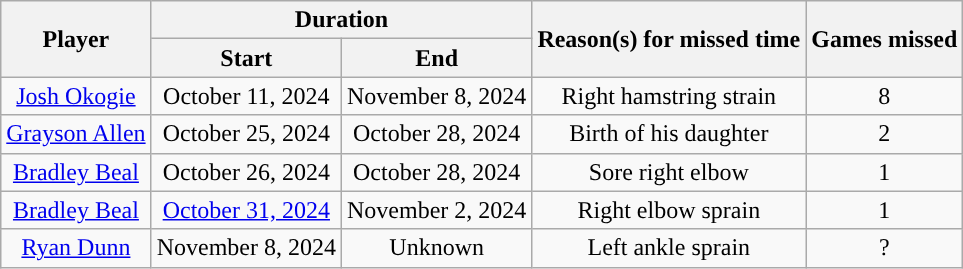<table class="wikitable sortable collapsible" style="text-align:center;">
<tr>
<th rowspan="2">Player</th>
<th colspan="2">Duration</th>
<th rowspan="2">Reason(s) for missed time</th>
<th rowspan="2">Games missed</th>
</tr>
<tr>
<th>Start</th>
<th>End</th>
</tr>
<tr>
<td><a href='#'>Josh Okogie</a></td>
<td>October 11, 2024</td>
<td>November 8, 2024</td>
<td>Right hamstring strain</td>
<td>8</td>
</tr>
<tr>
<td><a href='#'>Grayson Allen</a></td>
<td>October 25, 2024</td>
<td>October 28, 2024</td>
<td>Birth of his daughter</td>
<td>2</td>
</tr>
<tr>
<td><a href='#'>Bradley Beal</a></td>
<td>October 26, 2024</td>
<td>October 28, 2024</td>
<td>Sore right elbow</td>
<td>1</td>
</tr>
<tr>
<td><a href='#'>Bradley Beal</a></td>
<td><a href='#'>October 31, 2024</a></td>
<td>November 2, 2024</td>
<td>Right elbow sprain</td>
<td>1</td>
</tr>
<tr>
<td><a href='#'>Ryan Dunn</a></td>
<td>November 8, 2024</td>
<td>Unknown</td>
<td>Left ankle sprain</td>
<td>?</td>
</tr>
</table>
